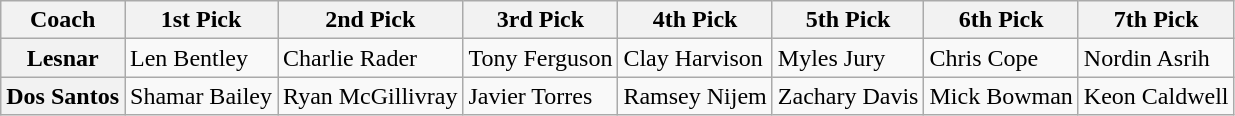<table class="wikitable">
<tr>
<th>Coach</th>
<th>1st Pick</th>
<th>2nd Pick</th>
<th>3rd Pick</th>
<th>4th Pick</th>
<th>5th Pick</th>
<th>6th Pick</th>
<th>7th Pick</th>
</tr>
<tr>
<th>Lesnar</th>
<td>Len Bentley</td>
<td>Charlie Rader</td>
<td>Tony Ferguson</td>
<td>Clay Harvison</td>
<td>Myles Jury</td>
<td>Chris Cope</td>
<td>Nordin Asrih</td>
</tr>
<tr>
<th>Dos Santos</th>
<td>Shamar Bailey</td>
<td>Ryan McGillivray</td>
<td>Javier Torres</td>
<td>Ramsey Nijem</td>
<td>Zachary Davis</td>
<td>Mick Bowman</td>
<td>Keon Caldwell</td>
</tr>
</table>
